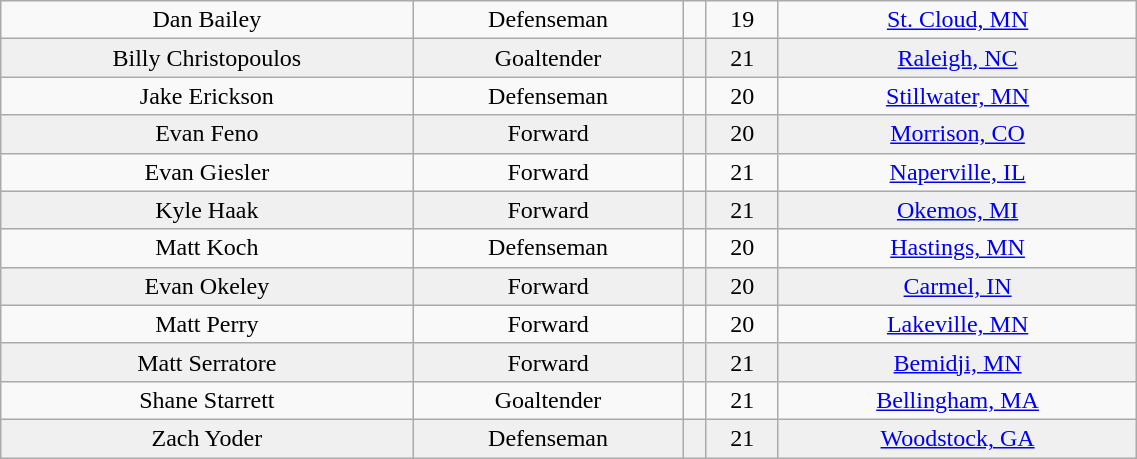<table class="wikitable" width="60%">
<tr align="center" bgcolor="">
<td>Dan Bailey</td>
<td>Defenseman</td>
<td></td>
<td>19</td>
<td><a href='#'>St. Cloud, MN</a></td>
</tr>
<tr align="center" bgcolor="f0f0f0">
<td>Billy Christopoulos</td>
<td>Goaltender</td>
<td></td>
<td>21</td>
<td><a href='#'>Raleigh, NC</a></td>
</tr>
<tr align="center" bgcolor="">
<td>Jake Erickson</td>
<td>Defenseman</td>
<td></td>
<td>20</td>
<td><a href='#'>Stillwater, MN</a></td>
</tr>
<tr align="center" bgcolor="f0f0f0">
<td>Evan Feno</td>
<td>Forward</td>
<td></td>
<td>20</td>
<td><a href='#'>Morrison, CO</a></td>
</tr>
<tr align="center" bgcolor="">
<td>Evan Giesler</td>
<td>Forward</td>
<td></td>
<td>21</td>
<td><a href='#'>Naperville, IL</a></td>
</tr>
<tr align="center" bgcolor="f0f0f0">
<td>Kyle Haak</td>
<td>Forward</td>
<td></td>
<td>21</td>
<td><a href='#'>Okemos, MI</a></td>
</tr>
<tr align="center" bgcolor="">
<td>Matt Koch</td>
<td>Defenseman</td>
<td></td>
<td>20</td>
<td><a href='#'>Hastings, MN</a></td>
</tr>
<tr align="center" bgcolor="f0f0f0">
<td>Evan Okeley</td>
<td>Forward</td>
<td></td>
<td>20</td>
<td><a href='#'>Carmel, IN</a></td>
</tr>
<tr align="center" bgcolor="">
<td>Matt Perry</td>
<td>Forward</td>
<td></td>
<td>20</td>
<td><a href='#'>Lakeville, MN</a></td>
</tr>
<tr align="center" bgcolor="f0f0f0">
<td>Matt Serratore</td>
<td>Forward</td>
<td></td>
<td>21</td>
<td><a href='#'>Bemidji, MN</a></td>
</tr>
<tr align="center" bgcolor="">
<td>Shane Starrett</td>
<td>Goaltender</td>
<td></td>
<td>21</td>
<td><a href='#'>Bellingham, MA</a></td>
</tr>
<tr align="center" bgcolor="f0f0f0">
<td>Zach Yoder</td>
<td>Defenseman</td>
<td></td>
<td>21</td>
<td><a href='#'>Woodstock, GA</a></td>
</tr>
</table>
